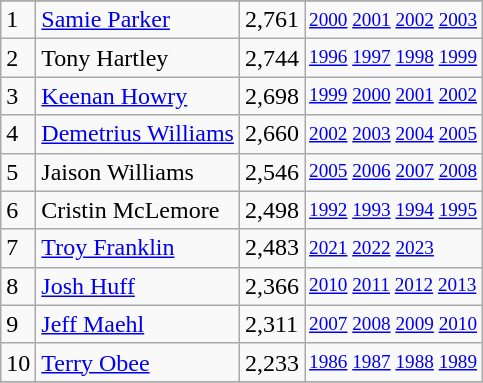<table class="wikitable">
<tr>
</tr>
<tr>
<td>1</td>
<td><a href='#'>Samie Parker</a></td>
<td>2,761</td>
<td style="font-size:80%;"><a href='#'>2000</a> <a href='#'>2001</a> <a href='#'>2002</a> <a href='#'>2003</a></td>
</tr>
<tr>
<td>2</td>
<td>Tony Hartley</td>
<td>2,744</td>
<td style="font-size:80%;"><a href='#'>1996</a> <a href='#'>1997</a> <a href='#'>1998</a> <a href='#'>1999</a></td>
</tr>
<tr>
<td>3</td>
<td><a href='#'>Keenan Howry</a></td>
<td>2,698</td>
<td style="font-size:80%;"><a href='#'>1999</a> <a href='#'>2000</a> <a href='#'>2001</a> <a href='#'>2002</a></td>
</tr>
<tr>
<td>4</td>
<td><a href='#'>Demetrius Williams</a></td>
<td>2,660</td>
<td style="font-size:80%;"><a href='#'>2002</a> <a href='#'>2003</a> <a href='#'>2004</a> <a href='#'>2005</a></td>
</tr>
<tr>
<td>5</td>
<td>Jaison Williams</td>
<td>2,546</td>
<td style="font-size:80%;"><a href='#'>2005</a> <a href='#'>2006</a> <a href='#'>2007</a> <a href='#'>2008</a></td>
</tr>
<tr>
<td>6</td>
<td>Cristin McLemore</td>
<td>2,498</td>
<td style="font-size:80%;"><a href='#'>1992</a> <a href='#'>1993</a> <a href='#'>1994</a> <a href='#'>1995</a></td>
</tr>
<tr>
<td>7</td>
<td><a href='#'>Troy Franklin</a></td>
<td>2,483</td>
<td style="font-size:80%;"><a href='#'>2021</a> <a href='#'>2022</a> <a href='#'>2023</a></td>
</tr>
<tr>
<td>8</td>
<td><a href='#'>Josh Huff</a></td>
<td>2,366</td>
<td style="font-size:80%;"><a href='#'>2010</a> <a href='#'>2011</a> <a href='#'>2012</a> <a href='#'>2013</a></td>
</tr>
<tr>
<td>9</td>
<td><a href='#'>Jeff Maehl</a></td>
<td>2,311</td>
<td style="font-size:80%;"><a href='#'>2007</a> <a href='#'>2008</a> <a href='#'>2009</a> <a href='#'>2010</a></td>
</tr>
<tr>
<td>10</td>
<td><a href='#'>Terry Obee</a></td>
<td>2,233</td>
<td style="font-size:80%;"><a href='#'>1986</a> <a href='#'>1987</a> <a href='#'>1988</a> <a href='#'>1989</a></td>
</tr>
<tr>
</tr>
</table>
